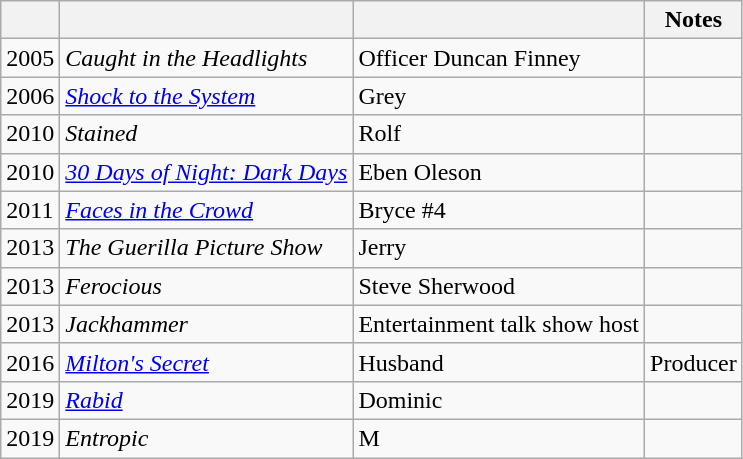<table class="wikitable">
<tr>
<th></th>
<th></th>
<th></th>
<th>Notes</th>
</tr>
<tr>
<td>2005</td>
<td><em>Caught in the Headlights</em></td>
<td>Officer Duncan Finney</td>
<td></td>
</tr>
<tr>
<td>2006</td>
<td><em><a href='#'>Shock to the System</a></em></td>
<td>Grey</td>
<td></td>
</tr>
<tr>
<td>2010</td>
<td><em>Stained</em></td>
<td>Rolf</td>
<td></td>
</tr>
<tr>
<td>2010</td>
<td><em><a href='#'>30 Days of Night: Dark Days</a></em></td>
<td>Eben Oleson</td>
<td></td>
</tr>
<tr>
<td>2011</td>
<td><em><a href='#'>Faces in the Crowd</a></em></td>
<td>Bryce #4</td>
<td></td>
</tr>
<tr>
<td>2013</td>
<td><em>The Guerilla Picture Show</em></td>
<td>Jerry</td>
<td></td>
</tr>
<tr>
<td>2013</td>
<td><em>Ferocious</em></td>
<td>Steve Sherwood</td>
<td></td>
</tr>
<tr>
<td>2013</td>
<td><em>Jackhammer</em></td>
<td>Entertainment talk show host</td>
<td></td>
</tr>
<tr>
<td>2016</td>
<td><em><a href='#'>Milton's Secret</a></em></td>
<td>Husband</td>
<td>Producer</td>
</tr>
<tr>
<td>2019</td>
<td><em><a href='#'>Rabid</a></em></td>
<td>Dominic</td>
<td></td>
</tr>
<tr>
<td>2019</td>
<td><em>Entropic</em></td>
<td>M</td>
</tr>
</table>
